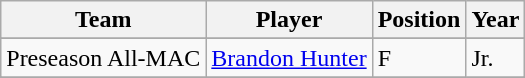<table class="wikitable" border="1">
<tr align=center>
<th style= >Team</th>
<th style= >Player</th>
<th style= >Position</th>
<th style= >Year</th>
</tr>
<tr align="center">
</tr>
<tr>
<td>Preseason All-MAC</td>
<td><a href='#'>Brandon Hunter</a></td>
<td>F</td>
<td>Jr.</td>
</tr>
<tr>
</tr>
<tr>
</tr>
</table>
